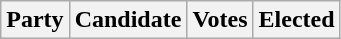<table class="wikitable">
<tr>
<th colspan="2">Party</th>
<th>Candidate</th>
<th>Votes</th>
<th>Elected<br>





































</th>
</tr>
</table>
